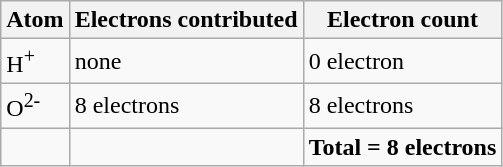<table class="wikitable">
<tr>
<th>Atom</th>
<th>Electrons contributed</th>
<th>Electron count</th>
</tr>
<tr>
<td>H<sup>+</sup></td>
<td>none</td>
<td>0 electron</td>
</tr>
<tr>
<td>O<sup>2-</sup></td>
<td>8 electrons</td>
<td>8 electrons</td>
</tr>
<tr>
<td></td>
<td></td>
<td><strong>Total = 8 electrons</strong></td>
</tr>
</table>
